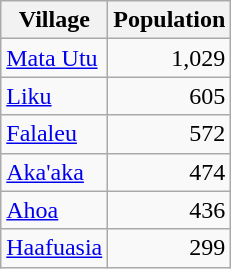<table class="wikitable sortable" style="text-align:left">
<tr>
<th>Village</th>
<th>Population</th>
</tr>
<tr>
<td><a href='#'>Mata Utu</a></td>
<td align="right">1,029</td>
</tr>
<tr>
<td><a href='#'>Liku</a></td>
<td align="right">605</td>
</tr>
<tr>
<td><a href='#'>Falaleu</a></td>
<td align="right">572</td>
</tr>
<tr>
<td><a href='#'>Aka'aka</a></td>
<td align="right">474</td>
</tr>
<tr>
<td><a href='#'>Ahoa</a></td>
<td align="right">436</td>
</tr>
<tr>
<td><a href='#'>Haafuasia</a></td>
<td align="right">299</td>
</tr>
</table>
